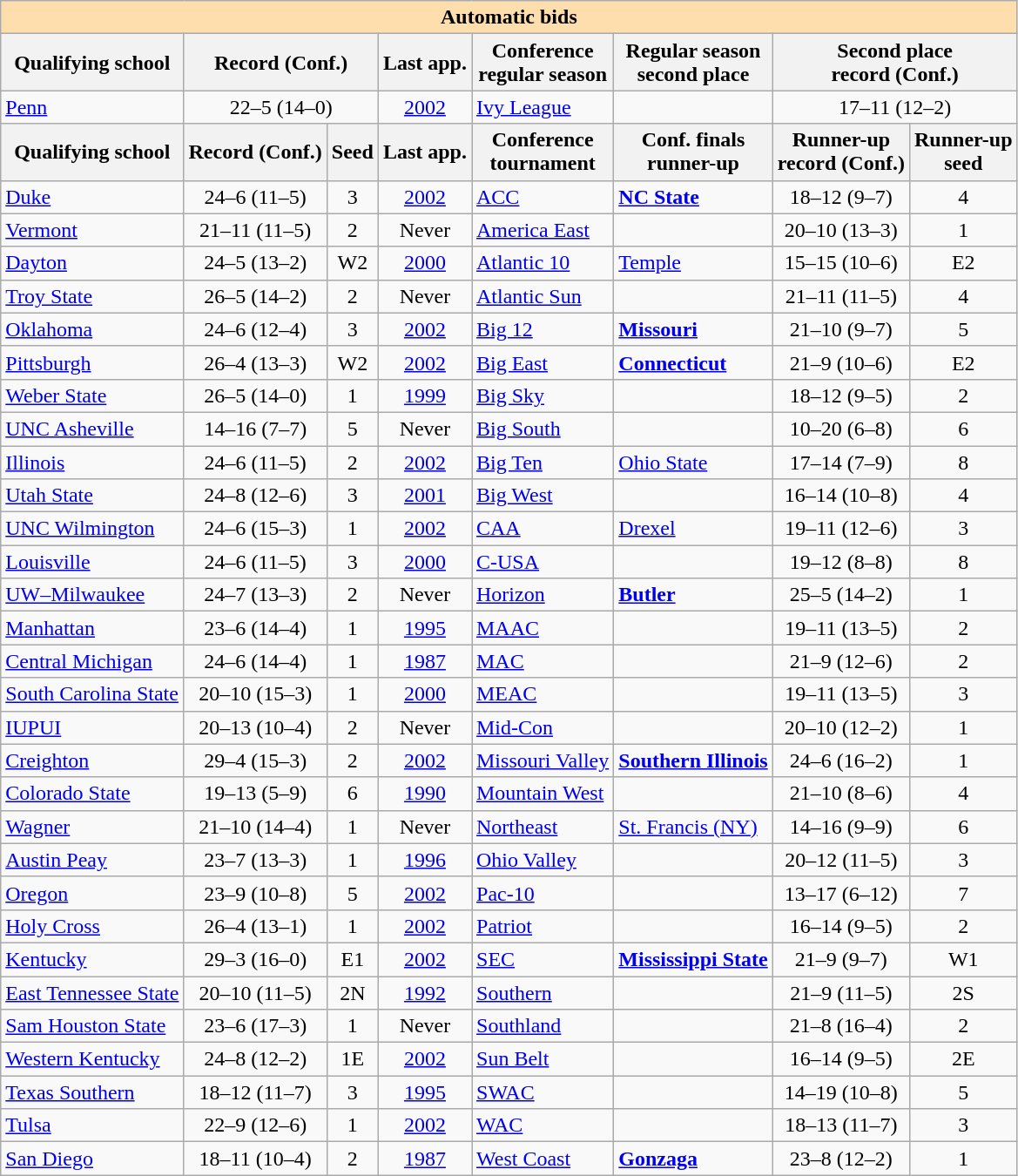<table class="wikitable">
<tr>
<th colspan="8" style="background:#ffdead;">Automatic bids</th>
</tr>
<tr>
<th>Qualifying school</th>
<th colspan="2">Record (Conf.)</th>
<th>Last app.</th>
<th>Conference<br>regular season</th>
<th>Regular season<br>second place</th>
<th colspan="2">Second place<br>record (Conf.)</th>
</tr>
<tr>
<td><a href='#'>Penn</a></td>
<td colspan=2 align=center>22–5 (14–0)</td>
<td align=center><a href='#'>2002</a></td>
<td><a href='#'>Ivy League</a></td>
<td></td>
<td colspan=2 align=center>17–11 (12–2)</td>
</tr>
<tr>
<th>Qualifying school</th>
<th>Record (Conf.)</th>
<th>Seed</th>
<th>Last app.</th>
<th>Conference<br>tournament</th>
<th>Conf. finals<br>runner-up</th>
<th>Runner-up<br>record (Conf.)</th>
<th>Runner-up<br>seed</th>
</tr>
<tr>
<td><a href='#'>Duke</a></td>
<td align=center>24–6 (11–5)</td>
<td align=center>3</td>
<td align=center><a href='#'>2002</a></td>
<td><a href='#'>ACC</a></td>
<td><strong><a href='#'>NC State</a></strong></td>
<td align=center>18–12 (9–7)</td>
<td align=center>4</td>
</tr>
<tr>
<td><a href='#'>Vermont</a></td>
<td align=center>21–11 (11–5)</td>
<td align=center>2</td>
<td align=center>Never</td>
<td><a href='#'>America East</a></td>
<td></td>
<td align=center>20–10 (13–3)</td>
<td align=center>1</td>
</tr>
<tr>
<td><a href='#'>Dayton</a></td>
<td align=center>24–5 (13–2)</td>
<td align=center>W2</td>
<td align=center><a href='#'>2000</a></td>
<td><a href='#'>Atlantic 10</a></td>
<td><a href='#'>Temple</a></td>
<td align=center>15–15 (10–6)</td>
<td align=center>E2</td>
</tr>
<tr>
<td><a href='#'>Troy State</a></td>
<td align=center>26–5 (14–2)</td>
<td align=center>2</td>
<td align=center>Never</td>
<td><a href='#'>Atlantic Sun</a></td>
<td></td>
<td align=center>21–11 (11–5)</td>
<td align=center>4</td>
</tr>
<tr>
<td><a href='#'>Oklahoma</a></td>
<td align=center>24–6 (12–4)</td>
<td align=center>3</td>
<td align=center><a href='#'>2002</a></td>
<td><a href='#'>Big 12</a></td>
<td><strong><a href='#'>Missouri</a></strong></td>
<td align=center>21–10 (9–7)</td>
<td align=center>5</td>
</tr>
<tr>
<td><a href='#'>Pittsburgh</a></td>
<td align=center>26–4 (13–3)</td>
<td align=center>W2</td>
<td align=center><a href='#'>2002</a></td>
<td><a href='#'>Big East</a></td>
<td><strong><a href='#'>Connecticut</a></strong></td>
<td align=center>21–9 (10–6)</td>
<td align=center>E2</td>
</tr>
<tr>
<td><a href='#'>Weber State</a></td>
<td align=center>26–5 (14–0)</td>
<td align=center>1</td>
<td align=center><a href='#'>1999</a></td>
<td><a href='#'>Big Sky</a></td>
<td></td>
<td align=center>18–12 (9–5)</td>
<td align=center>2</td>
</tr>
<tr>
<td><a href='#'>UNC Asheville</a></td>
<td align=center>14–16 (7–7)</td>
<td align=center>5</td>
<td align=center>Never</td>
<td><a href='#'>Big South</a></td>
<td></td>
<td align=center>10–20 (6–8)</td>
<td align=center>6</td>
</tr>
<tr>
<td><a href='#'>Illinois</a></td>
<td align=center>24–6 (11–5)</td>
<td align=center>2</td>
<td align=center><a href='#'>2002</a></td>
<td><a href='#'>Big Ten</a></td>
<td><a href='#'>Ohio State</a></td>
<td align=center>17–14 (7–9)</td>
<td align=center>8</td>
</tr>
<tr>
<td><a href='#'>Utah State</a></td>
<td align=center>24–8 (12–6)</td>
<td align=center>3</td>
<td align=center><a href='#'>2001</a></td>
<td><a href='#'>Big West</a></td>
<td></td>
<td align=center>16–14 (10–8)</td>
<td align=center>4</td>
</tr>
<tr>
<td><a href='#'>UNC Wilmington</a></td>
<td align=center>24–6 (15–3)</td>
<td align=center>1</td>
<td align=center><a href='#'>2002</a></td>
<td><a href='#'>CAA</a></td>
<td><a href='#'>Drexel</a></td>
<td align=center>19–11 (12–6)</td>
<td align=center>3</td>
</tr>
<tr>
<td><a href='#'>Louisville</a></td>
<td align=center>24–6 (11–5)</td>
<td align=center>3</td>
<td align=center><a href='#'>2000</a></td>
<td><a href='#'>C-USA</a></td>
<td></td>
<td align=center>19–12 (8–8)</td>
<td align=center>8</td>
</tr>
<tr>
<td><a href='#'>UW–Milwaukee</a></td>
<td align=center>24–7 (13–3)</td>
<td align=center>2</td>
<td align=center>Never</td>
<td><a href='#'>Horizon</a></td>
<td><strong><a href='#'>Butler</a></strong></td>
<td align=center>25–5 (14–2)</td>
<td align=center>1</td>
</tr>
<tr>
<td><a href='#'>Manhattan</a></td>
<td align=center>23–6 (14–4)</td>
<td align=center>1</td>
<td align=center><a href='#'>1995</a></td>
<td><a href='#'>MAAC</a></td>
<td></td>
<td align=center>19–11 (13–5)</td>
<td align=center>2</td>
</tr>
<tr>
<td><a href='#'>Central Michigan</a></td>
<td align=center>24–6 (14–4)</td>
<td align=center>1</td>
<td align=center><a href='#'>1987</a></td>
<td><a href='#'>MAC</a></td>
<td></td>
<td align=center>21–9 (12–6)</td>
<td align=center>2</td>
</tr>
<tr>
<td><a href='#'>South Carolina State</a></td>
<td align=center>20–10 (15–3)</td>
<td align=center>1</td>
<td align=center><a href='#'>2000</a></td>
<td><a href='#'>MEAC</a></td>
<td></td>
<td align=center>19–11 (13–5)</td>
<td align=center>3</td>
</tr>
<tr>
<td><a href='#'>IUPUI</a></td>
<td align=center>20–13 (10–4)</td>
<td align=center>2</td>
<td align=center>Never</td>
<td><a href='#'>Mid-Con</a></td>
<td></td>
<td align=center>20–10 (12–2)</td>
<td align=center>1</td>
</tr>
<tr>
<td><a href='#'>Creighton</a></td>
<td align=center>29–4 (15–3)</td>
<td align=center>2</td>
<td align=center><a href='#'>2002</a></td>
<td><a href='#'>Missouri Valley</a></td>
<td><strong><a href='#'>Southern Illinois</a></strong></td>
<td align=center>24–6 (16–2)</td>
<td align=center>1</td>
</tr>
<tr>
<td><a href='#'>Colorado State</a></td>
<td align=center>19–13 (5–9)</td>
<td align=center>6</td>
<td align=center><a href='#'>1990</a></td>
<td><a href='#'>Mountain West</a></td>
<td></td>
<td align=center>21–10 (8–6)</td>
<td align=center>4</td>
</tr>
<tr>
<td><a href='#'>Wagner</a></td>
<td align=center>21–10 (14–4)</td>
<td align=center>1</td>
<td align=center>Never</td>
<td><a href='#'>Northeast</a></td>
<td><a href='#'>St. Francis (NY)</a></td>
<td align=center>14–16 (9–9)</td>
<td align=center>6</td>
</tr>
<tr>
<td><a href='#'>Austin Peay</a></td>
<td align=center>23–7 (13–3)</td>
<td align=center>1</td>
<td align=center><a href='#'>1996</a></td>
<td><a href='#'>Ohio Valley</a></td>
<td></td>
<td align=center>20–12 (11–5)</td>
<td align=center>3</td>
</tr>
<tr>
<td><a href='#'>Oregon</a></td>
<td align=center>23–9 (10–8)</td>
<td align=center>5</td>
<td align=center><a href='#'>2002</a></td>
<td><a href='#'>Pac-10</a></td>
<td></td>
<td align=center>13–17 (6–12)</td>
<td align=center>7</td>
</tr>
<tr>
<td><a href='#'>Holy Cross</a></td>
<td align=center>26–4 (13–1)</td>
<td align=center>1</td>
<td align=center><a href='#'>2002</a></td>
<td><a href='#'>Patriot</a></td>
<td></td>
<td align=center>16–14 (9–5)</td>
<td align=center>2</td>
</tr>
<tr>
<td><a href='#'>Kentucky</a></td>
<td align=center>29–3 (16–0)</td>
<td align=center>E1</td>
<td align=center><a href='#'>2002</a></td>
<td><a href='#'>SEC</a></td>
<td><strong><a href='#'>Mississippi State</a></strong></td>
<td align=center>21–9 (9–7)</td>
<td align=center>W1</td>
</tr>
<tr>
<td><a href='#'>East Tennessee State</a></td>
<td align=center>20–10 (11–5)</td>
<td align=center>2N</td>
<td align=center><a href='#'>1992</a></td>
<td><a href='#'>Southern</a></td>
<td></td>
<td align=center>21–9 (11–5)</td>
<td align=center>2S</td>
</tr>
<tr>
<td><a href='#'>Sam Houston State</a></td>
<td align=center>23–6 (17–3)</td>
<td align=center>1</td>
<td align=center>Never</td>
<td><a href='#'>Southland</a></td>
<td></td>
<td align=center>21–8 (16–4)</td>
<td align=center>2</td>
</tr>
<tr>
<td><a href='#'>Western Kentucky</a></td>
<td align=center>24–8 (12–2)</td>
<td align=center>1E</td>
<td align=center><a href='#'>2002</a></td>
<td><a href='#'>Sun Belt</a></td>
<td></td>
<td align=center>16–14 (9–5)</td>
<td align=center>2E</td>
</tr>
<tr>
<td><a href='#'>Texas Southern</a></td>
<td align=center>18–12 (11–7)</td>
<td align=center>3</td>
<td align=center><a href='#'>1995</a></td>
<td><a href='#'>SWAC</a></td>
<td></td>
<td align=center>14–19 (10–8)</td>
<td align=center>5</td>
</tr>
<tr>
<td><a href='#'>Tulsa</a></td>
<td align=center>22–9 (12–6)</td>
<td align=center>1</td>
<td align=center><a href='#'>2002</a></td>
<td><a href='#'>WAC</a></td>
<td></td>
<td align=center>18–13 (11–7)</td>
<td align=center>3</td>
</tr>
<tr>
<td><a href='#'>San Diego</a></td>
<td align=center>18–11 (10–4)</td>
<td align=center>2</td>
<td align=center><a href='#'>1987</a></td>
<td><a href='#'>West Coast</a></td>
<td><strong><a href='#'>Gonzaga</a></strong></td>
<td align=center>23–8 (12–2)</td>
<td align=center>1</td>
</tr>
</table>
